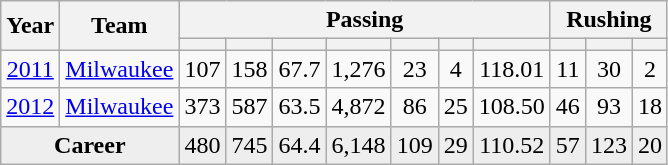<table class="wikitable sortable" style="text-align:center">
<tr>
<th rowspan=2>Year</th>
<th rowspan=2>Team</th>
<th colspan=7>Passing</th>
<th colspan=3>Rushing</th>
</tr>
<tr>
<th></th>
<th></th>
<th></th>
<th></th>
<th></th>
<th></th>
<th></th>
<th></th>
<th></th>
<th></th>
</tr>
<tr>
<td><a href='#'>2011</a></td>
<td><a href='#'>Milwaukee</a></td>
<td>107</td>
<td>158</td>
<td>67.7</td>
<td>1,276</td>
<td>23</td>
<td>4</td>
<td>118.01</td>
<td>11</td>
<td>30</td>
<td>2</td>
</tr>
<tr>
<td><a href='#'>2012</a></td>
<td><a href='#'>Milwaukee</a></td>
<td>373</td>
<td>587</td>
<td>63.5</td>
<td>4,872</td>
<td>86</td>
<td>25</td>
<td>108.50</td>
<td>46</td>
<td>93</td>
<td>18</td>
</tr>
<tr class="sortbottom" style="background:#eee;">
<td colspan=2><strong>Career</strong></td>
<td>480</td>
<td>745</td>
<td>64.4</td>
<td>6,148</td>
<td>109</td>
<td>29</td>
<td>110.52</td>
<td>57</td>
<td>123</td>
<td>20</td>
</tr>
</table>
